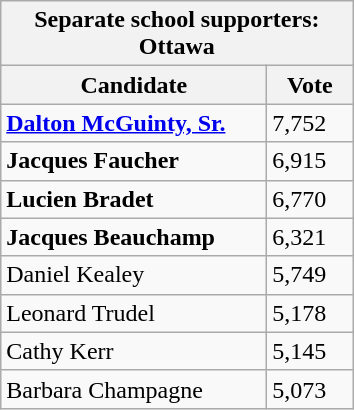<table class="wikitable">
<tr>
<th colspan="2">Separate school supporters: Ottawa</th>
</tr>
<tr>
<th style="width: 170px">Candidate</th>
<th bgcolor="#DDDDFF" width="50px">Vote</th>
</tr>
<tr>
<td><strong><a href='#'>Dalton McGuinty, Sr.</a></strong></td>
<td>7,752</td>
</tr>
<tr>
<td><strong>Jacques Faucher</strong></td>
<td>6,915</td>
</tr>
<tr>
<td><strong>Lucien Bradet</strong></td>
<td>6,770</td>
</tr>
<tr>
<td><strong>Jacques Beauchamp</strong></td>
<td>6,321</td>
</tr>
<tr>
<td>Daniel Kealey</td>
<td>5,749</td>
</tr>
<tr>
<td>Leonard Trudel</td>
<td>5,178</td>
</tr>
<tr>
<td>Cathy Kerr</td>
<td>5,145</td>
</tr>
<tr>
<td>Barbara Champagne</td>
<td>5,073</td>
</tr>
</table>
